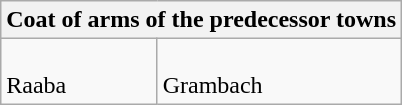<table class="wikitable">
<tr>
<th colspan=2>Coat of arms of the predecessor towns</th>
</tr>
<tr>
<td><br>Raaba</td>
<td><br>Grambach</td>
</tr>
</table>
